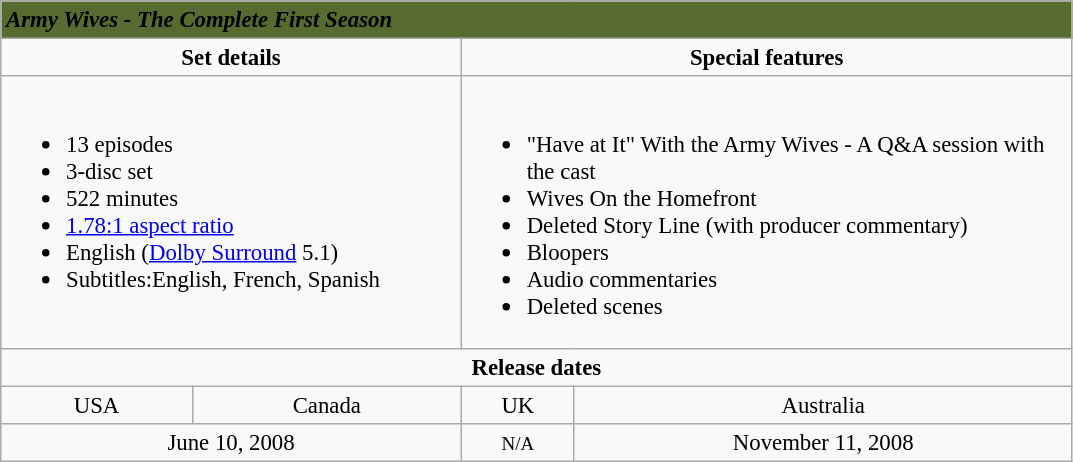<table class="wikitable" style="font-size:95%;">
<tr style="background:#556B2F">
<td colspan="4"><span><strong><em>Army Wives - The Complete First Season</em></strong></span></td>
</tr>
<tr valign="top">
<td align="center" width="300" colspan="2"><strong>Set details</strong></td>
<td colspan="2" width="400" align="center"><strong>Special features</strong></td>
</tr>
<tr valign="top">
<td colspan="2" align="left" width="300"><br><ul><li>13 episodes</li><li>3-disc set</li><li>522 minutes</li><li><a href='#'>1.78:1 aspect ratio</a></li><li>English (<a href='#'>Dolby Surround</a> 5.1)</li><li>Subtitles:English, French, Spanish</li></ul></td>
<td colspan="2" align="left" width="400"><br><ul><li>"Have at It" With the Army Wives - A Q&A session with the cast</li><li>Wives On the Homefront</li><li>Deleted Story Line (with producer commentary)</li><li>Bloopers</li><li>Audio commentaries</li><li>Deleted scenes</li></ul></td>
</tr>
<tr>
<td colspan="4" align="center"><strong>Release dates</strong></td>
</tr>
<tr>
<td align="center"> USA</td>
<td align="center"> Canada</td>
<td align="center"> UK</td>
<td align="center"> Australia</td>
</tr>
<tr>
<td align="center" colspan="2">June 10, 2008</td>
<td align="center"><small>N/A</small></td>
<td align="center">November 11, 2008</td>
</tr>
</table>
